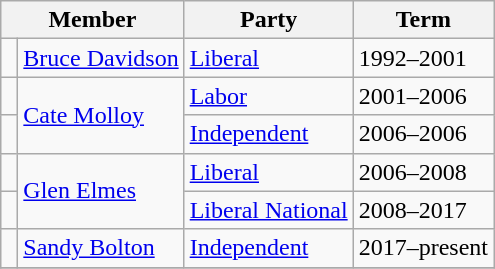<table class="wikitable">
<tr>
<th colspan=2>Member</th>
<th>Party</th>
<th>Term</th>
</tr>
<tr>
<td> </td>
<td><a href='#'>Bruce Davidson</a></td>
<td><a href='#'>Liberal</a></td>
<td>1992–2001</td>
</tr>
<tr>
<td> </td>
<td rowspan="2"><a href='#'>Cate Molloy</a></td>
<td><a href='#'>Labor</a></td>
<td>2001–2006</td>
</tr>
<tr>
<td> </td>
<td><a href='#'>Independent</a></td>
<td>2006–2006</td>
</tr>
<tr>
<td> </td>
<td rowspan="2"><a href='#'>Glen Elmes</a></td>
<td><a href='#'>Liberal</a></td>
<td>2006–2008</td>
</tr>
<tr>
<td> </td>
<td><a href='#'>Liberal National</a></td>
<td>2008–2017</td>
</tr>
<tr>
<td> </td>
<td><a href='#'>Sandy Bolton</a></td>
<td><a href='#'>Independent</a></td>
<td>2017–present</td>
</tr>
<tr>
</tr>
</table>
